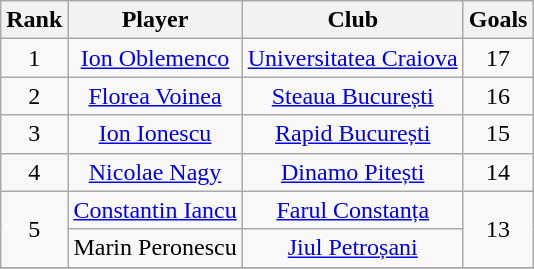<table class="wikitable sortable" style="text-align:center">
<tr>
<th>Rank</th>
<th>Player</th>
<th>Club</th>
<th>Goals</th>
</tr>
<tr>
<td rowspan=1 align=center>1</td>
<td><a href='#'>Ion Oblemenco</a></td>
<td><a href='#'>Universitatea Craiova</a></td>
<td rowspan=1 align=center>17</td>
</tr>
<tr>
<td rowspan=1 align=center>2</td>
<td><a href='#'>Florea Voinea</a></td>
<td><a href='#'>Steaua București</a></td>
<td rowspan=1 align=center>16</td>
</tr>
<tr>
<td rowspan=1 align=center>3</td>
<td><a href='#'>Ion Ionescu</a></td>
<td><a href='#'>Rapid București</a></td>
<td rowspan=1 align=center>15</td>
</tr>
<tr>
<td rowspan=1 align=center>4</td>
<td><a href='#'>Nicolae Nagy</a></td>
<td><a href='#'>Dinamo Pitești</a></td>
<td rowspan=1 align=center>14</td>
</tr>
<tr>
<td rowspan=2 align=center>5</td>
<td><a href='#'>Constantin Iancu</a></td>
<td><a href='#'>Farul Constanța</a></td>
<td rowspan=2 align=center>13</td>
</tr>
<tr>
<td>Marin Peronescu</td>
<td><a href='#'>Jiul Petroșani</a></td>
</tr>
<tr>
</tr>
</table>
